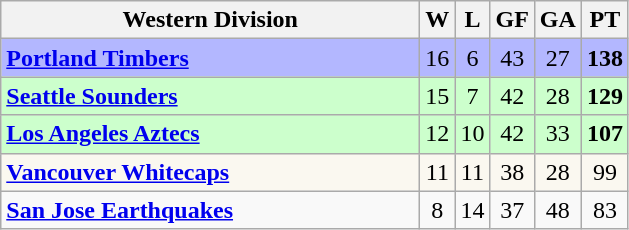<table class="wikitable" style="text-align:center">
<tr>
<th style="width:17em">Western Division</th>
<th>W</th>
<th>L</th>
<th>GF</th>
<th>GA</th>
<th>PT</th>
</tr>
<tr style="text-align:center; background:#b3b7ff;">
<td align=left><strong><a href='#'>Portland Timbers</a></strong></td>
<td>16</td>
<td>6</td>
<td>43</td>
<td>27</td>
<td><strong>138</strong></td>
</tr>
<tr style="text-align:center; background:#cfc;">
<td align=left><strong><a href='#'>Seattle Sounders</a></strong></td>
<td>15</td>
<td>7</td>
<td>42</td>
<td>28</td>
<td><strong>129</strong></td>
</tr>
<tr style="text-align:center; background:#cfc;">
<td align=left><strong><a href='#'>Los Angeles Aztecs</a></strong></td>
<td>12</td>
<td>10</td>
<td>42</td>
<td>33</td>
<td><strong>107</strong></td>
</tr>
<tr style="text-align:center; background:#faf8f0;">
<td align=left><strong><a href='#'>Vancouver Whitecaps</a></strong></td>
<td>11</td>
<td>11</td>
<td>38</td>
<td>28</td>
<td>99</td>
</tr>
<tr align=center>
<td align=left><strong><a href='#'>San Jose Earthquakes</a></strong></td>
<td>8</td>
<td>14</td>
<td>37</td>
<td>48</td>
<td>83</td>
</tr>
</table>
